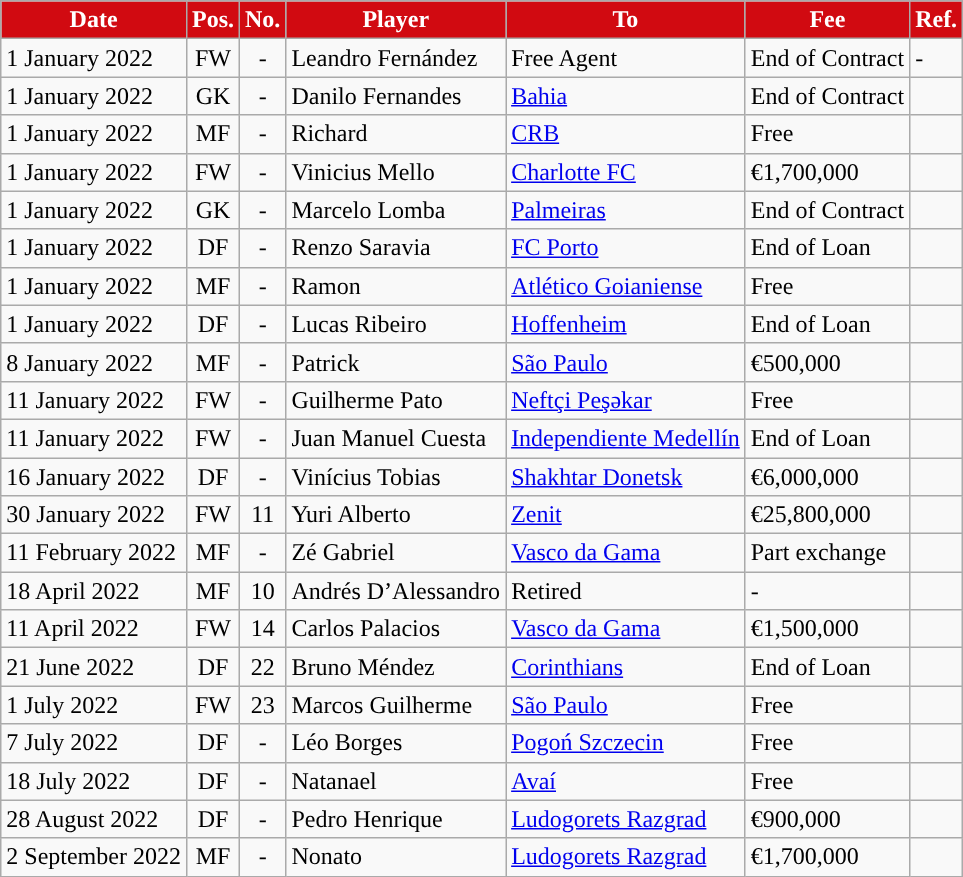<table class="wikitable plainrowheaders sortable">
<tr>
<th style="background:#D10A11; color:#ffffff; ">Date</th>
<th style="background:#D10A11; color:#ffffff; ">Pos.</th>
<th style="background:#D10A11; color:#ffffff; ">No.</th>
<th style="background:#D10A11; color:#ffffff; ">Player</th>
<th style="background:#D10A11; color:#ffffff; ">To</th>
<th style="background:#D10A11; color:#ffffff; ">Fee</th>
<th style="background:#D10A11; color:#ffffff; ">Ref.</th>
</tr>
<tr>
<td>1 January 2022</td>
<td style="text-align:center;">FW</td>
<td style="text-align:center;">-</td>
<td style="text-align:left;"> Leandro Fernández</td>
<td style="text-align:left;">Free Agent</td>
<td>End of Contract</td>
<td>-</td>
</tr>
<tr>
<td>1 January 2022</td>
<td style="text-align:center;">GK</td>
<td style="text-align:center;">-</td>
<td style="text-align:left;"> Danilo Fernandes</td>
<td style="text-align:left;"> <a href='#'>Bahia</a></td>
<td>End of Contract</td>
<td></td>
</tr>
<tr>
<td>1 January 2022</td>
<td style="text-align:center;">MF</td>
<td style="text-align:center;">-</td>
<td style="text-align:left;"> Richard</td>
<td style="text-align:left;"> <a href='#'>CRB</a></td>
<td>Free</td>
<td></td>
</tr>
<tr>
<td>1 January 2022</td>
<td style="text-align:center;">FW</td>
<td style="text-align:center;">-</td>
<td style="text-align:left;"> Vinicius Mello</td>
<td style="text-align:left;"> <a href='#'>Charlotte FC</a></td>
<td>€1,700,000</td>
<td></td>
</tr>
<tr>
<td>1 January 2022</td>
<td style="text-align:center;">GK</td>
<td style="text-align:center;">-</td>
<td style="text-align:left;"> Marcelo Lomba</td>
<td style="text-align:left;"> <a href='#'>Palmeiras</a></td>
<td>End of Contract</td>
<td></td>
</tr>
<tr>
<td>1 January 2022</td>
<td style="text-align:center;">DF</td>
<td style="text-align:center;">-</td>
<td style="text-align:left;"> Renzo Saravia</td>
<td style="text-align:left;"> <a href='#'>FC Porto</a></td>
<td>End of Loan</td>
<td></td>
</tr>
<tr>
<td>1 January 2022</td>
<td style="text-align:center;">MF</td>
<td style="text-align:center;">-</td>
<td> Ramon</td>
<td> <a href='#'>Atlético Goianiense</a></td>
<td>Free</td>
<td></td>
</tr>
<tr>
<td>1 January 2022</td>
<td style="text-align:center;">DF</td>
<td style="text-align:center;">-</td>
<td style="text-align:left;"> Lucas Ribeiro</td>
<td style="text-align:left;"> <a href='#'>Hoffenheim</a></td>
<td>End of Loan</td>
<td></td>
</tr>
<tr>
<td>8 January 2022</td>
<td style="text-align:center;">MF</td>
<td style="text-align:center;">-</td>
<td style="text-align:left;"> Patrick</td>
<td style="text-align:left;"> <a href='#'>São Paulo</a></td>
<td>€500,000</td>
<td></td>
</tr>
<tr>
<td>11 January 2022</td>
<td style="text-align:center;">FW</td>
<td style="text-align:center;">-</td>
<td style="text-align:left;"> Guilherme Pato</td>
<td style="text-align:left;"> <a href='#'>Neftçi Peşəkar</a></td>
<td>Free</td>
<td></td>
</tr>
<tr>
<td>11 January 2022</td>
<td style="text-align:center;">FW</td>
<td style="text-align:center;">-</td>
<td style="text-align:left;"> Juan Manuel Cuesta</td>
<td style="text-align:left;"> <a href='#'>Independiente Medellín</a></td>
<td>End of Loan</td>
<td></td>
</tr>
<tr>
<td>16 January 2022</td>
<td style="text-align:center;">DF</td>
<td style="text-align:center;">-</td>
<td> Vinícius Tobias</td>
<td> <a href='#'>Shakhtar Donetsk</a></td>
<td>€6,000,000</td>
<td></td>
</tr>
<tr>
<td>30 January 2022</td>
<td style="text-align:center;">FW</td>
<td style="text-align:center;">11</td>
<td> Yuri Alberto</td>
<td> <a href='#'>Zenit</a></td>
<td>€25,800,000</td>
<td></td>
</tr>
<tr>
<td>11 February 2022</td>
<td style="text-align:center;">MF</td>
<td style="text-align:center;">-</td>
<td> Zé Gabriel</td>
<td> <a href='#'>Vasco da Gama</a></td>
<td>Part exchange</td>
<td></td>
</tr>
<tr>
<td>18 April 2022</td>
<td style="text-align:center;">MF</td>
<td style="text-align:center;">10</td>
<td> Andrés D’Alessandro</td>
<td>Retired</td>
<td>-</td>
<td></td>
</tr>
<tr>
<td>11 April 2022</td>
<td style="text-align:center;">FW</td>
<td style="text-align:center;">14</td>
<td> Carlos Palacios</td>
<td> <a href='#'>Vasco da Gama</a></td>
<td>€1,500,000</td>
<td></td>
</tr>
<tr>
<td>21 June 2022</td>
<td style="text-align:center;">DF</td>
<td style="text-align:center;">22</td>
<td> Bruno Méndez</td>
<td> <a href='#'>Corinthians</a></td>
<td>End of Loan</td>
<td></td>
</tr>
<tr>
<td>1 July 2022</td>
<td style="text-align:center;">FW</td>
<td style="text-align:center;">23</td>
<td> Marcos Guilherme</td>
<td> <a href='#'>São Paulo</a></td>
<td>Free</td>
<td></td>
</tr>
<tr>
<td>7 July 2022</td>
<td style="text-align:center;">DF</td>
<td style="text-align:center;">-</td>
<td> Léo Borges</td>
<td> <a href='#'>Pogoń Szczecin</a></td>
<td>Free</td>
<td></td>
</tr>
<tr>
<td>18 July 2022</td>
<td style="text-align:center;">DF</td>
<td style="text-align:center;">-</td>
<td> Natanael</td>
<td> <a href='#'>Avaí</a></td>
<td>Free</td>
<td></td>
</tr>
<tr>
<td>28 August 2022</td>
<td style="text-align:center;">DF</td>
<td style="text-align:center;">-</td>
<td> Pedro Henrique</td>
<td> <a href='#'>Ludogorets Razgrad</a></td>
<td>€900,000</td>
<td></td>
</tr>
<tr>
<td>2 September 2022</td>
<td style="text-align:center;">MF</td>
<td style="text-align:center;">-</td>
<td> Nonato</td>
<td> <a href='#'>Ludogorets Razgrad</a></td>
<td>€1,700,000</td>
<td></td>
</tr>
</table>
